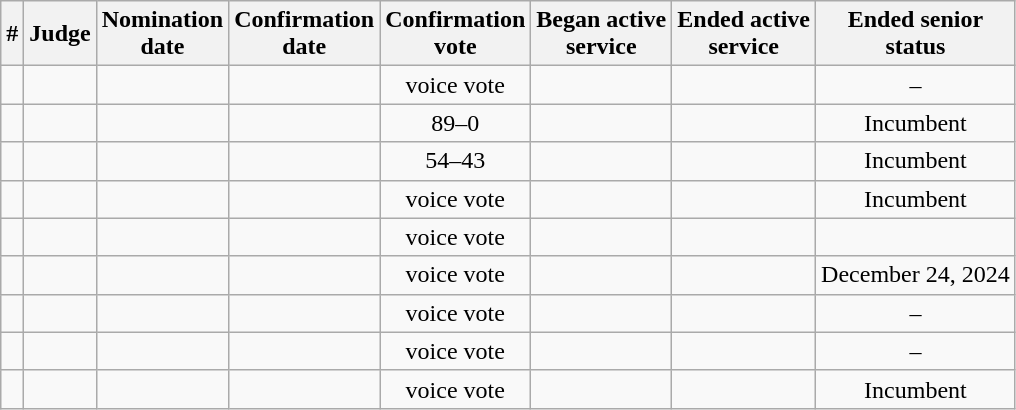<table class="sortable wikitable">
<tr>
<th>#</th>
<th>Judge</th>
<th>Nomination<br>date</th>
<th>Confirmation<br>date</th>
<th>Confirmation<br>vote</th>
<th>Began active<br>service</th>
<th>Ended active<br>service</th>
<th>Ended senior<br>status</th>
</tr>
<tr>
<td></td>
<td></td>
<td></td>
<td></td>
<td align= "center">voice vote</td>
<td></td>
<td></td>
<td align= "center">–</td>
</tr>
<tr>
<td></td>
<td></td>
<td></td>
<td></td>
<td align= "center">89–0</td>
<td></td>
<td></td>
<td align="center">Incumbent</td>
</tr>
<tr>
<td></td>
<td></td>
<td></td>
<td></td>
<td align= "center">54–43</td>
<td></td>
<td></td>
<td align="center">Incumbent</td>
</tr>
<tr>
<td></td>
<td></td>
<td></td>
<td></td>
<td align= "center">voice vote</td>
<td></td>
<td></td>
<td align="center">Incumbent</td>
</tr>
<tr>
<td></td>
<td></td>
<td></td>
<td></td>
<td align= "center">voice vote</td>
<td></td>
<td></td>
<td></td>
</tr>
<tr>
<td></td>
<td></td>
<td></td>
<td></td>
<td align= "center">voice vote</td>
<td></td>
<td></td>
<td align="center">December 24, 2024</td>
</tr>
<tr>
<td></td>
<td></td>
<td></td>
<td></td>
<td align= "center">voice vote</td>
<td></td>
<td></td>
<td align="center">–</td>
</tr>
<tr>
<td></td>
<td></td>
<td></td>
<td></td>
<td align= "center">voice vote</td>
<td></td>
<td></td>
<td align="center">–</td>
</tr>
<tr>
<td></td>
<td></td>
<td></td>
<td></td>
<td align= "center">voice vote</td>
<td></td>
<td></td>
<td align="center">Incumbent</td>
</tr>
</table>
